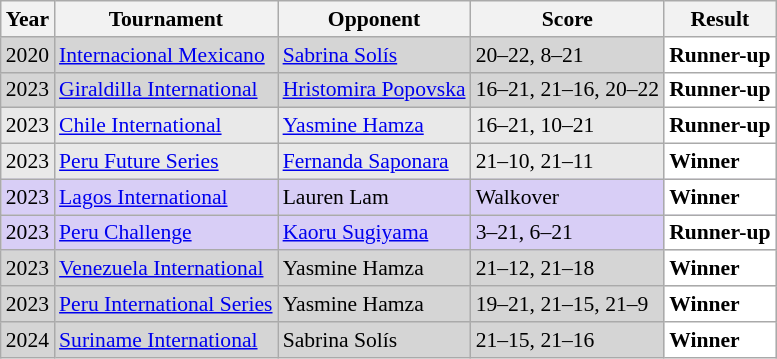<table class="sortable wikitable" style="font-size: 90%;">
<tr>
<th>Year</th>
<th>Tournament</th>
<th>Opponent</th>
<th>Score</th>
<th>Result</th>
</tr>
<tr style="background:#D5D5D5">
<td align="center">2020</td>
<td align="left"><a href='#'>Internacional Mexicano</a></td>
<td align="left"> <a href='#'>Sabrina Solís</a></td>
<td align="left">20–22, 8–21</td>
<td style="text-align:left; background:white"> <strong>Runner-up</strong></td>
</tr>
<tr style="background:#D5D5D5">
<td align="center">2023</td>
<td align="left"><a href='#'>Giraldilla International</a></td>
<td align="left"> <a href='#'>Hristomira Popovska</a></td>
<td align="left">16–21, 21–16, 20–22</td>
<td style="text-align:left; background:white"> <strong>Runner-up</strong></td>
</tr>
<tr style="background:#E9E9E9">
<td align="center">2023</td>
<td align="left"><a href='#'>Chile International</a></td>
<td align="left"> <a href='#'>Yasmine Hamza</a></td>
<td align="left">16–21, 10–21</td>
<td style="text-align:left; background:white"> <strong>Runner-up</strong></td>
</tr>
<tr style="background:#E9E9E9">
<td align="center">2023</td>
<td align="left"><a href='#'>Peru Future Series</a></td>
<td align="left"> <a href='#'>Fernanda Saponara</a></td>
<td align="left">21–10, 21–11</td>
<td style="text-align:left; background:white"> <strong>Winner</strong></td>
</tr>
<tr style="background:#D8CEF6">
<td align="center">2023</td>
<td align="left"><a href='#'>Lagos International</a></td>
<td align="left"> Lauren Lam</td>
<td align="left">Walkover</td>
<td style="text-align:left; background:white"> <strong>Winner</strong></td>
</tr>
<tr style="background:#D8CEF6">
<td align="center">2023</td>
<td align="left"><a href='#'>Peru Challenge</a></td>
<td align="left"> <a href='#'>Kaoru Sugiyama</a></td>
<td align="left">3–21, 6–21</td>
<td style="text-align:left; background:white"> <strong>Runner-up</strong></td>
</tr>
<tr style="background:#D5D5D5">
<td align="center">2023</td>
<td align="left"><a href='#'>Venezuela International</a></td>
<td align="left"> Yasmine Hamza</td>
<td align="left">21–12, 21–18</td>
<td style="text-align:left; background:white"> <strong>Winner</strong></td>
</tr>
<tr style="background:#D5D5D5">
<td align="center">2023</td>
<td align="left"><a href='#'>Peru International Series</a></td>
<td align="left"> Yasmine Hamza</td>
<td align="left">19–21, 21–15, 21–9</td>
<td style="text-align:left; background:white"> <strong>Winner</strong></td>
</tr>
<tr style="background:#D5D5D5">
<td align="center">2024</td>
<td align="left"><a href='#'>Suriname International</a></td>
<td align="left"> Sabrina Solís</td>
<td align="left">21–15, 21–16</td>
<td style="text-align:left; background:white"> <strong>Winner</strong></td>
</tr>
</table>
